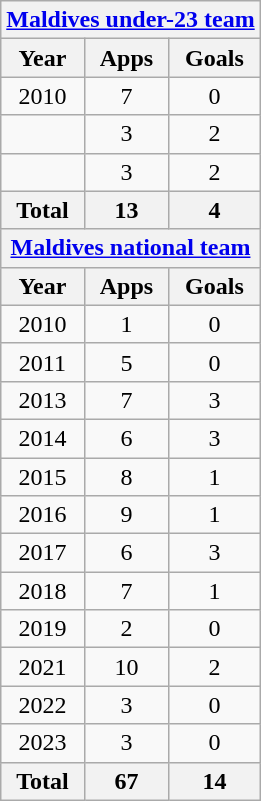<table class="wikitable" style="text-align:center">
<tr>
<th colspan=3><a href='#'>Maldives under-23 team</a></th>
</tr>
<tr>
<th>Year</th>
<th>Apps</th>
<th>Goals</th>
</tr>
<tr>
<td>2010</td>
<td>7</td>
<td>0</td>
</tr>
<tr>
<td></td>
<td>3</td>
<td>2</td>
</tr>
<tr>
<td></td>
<td>3</td>
<td>2</td>
</tr>
<tr>
<th>Total</th>
<th>13</th>
<th>4</th>
</tr>
<tr>
<th colspan=3><a href='#'>Maldives national team</a></th>
</tr>
<tr>
<th>Year</th>
<th>Apps</th>
<th>Goals</th>
</tr>
<tr>
<td>2010</td>
<td>1</td>
<td>0</td>
</tr>
<tr>
<td>2011</td>
<td>5</td>
<td>0</td>
</tr>
<tr>
<td>2013</td>
<td>7</td>
<td>3</td>
</tr>
<tr>
<td>2014</td>
<td>6</td>
<td>3</td>
</tr>
<tr>
<td>2015</td>
<td>8</td>
<td>1</td>
</tr>
<tr>
<td>2016</td>
<td>9</td>
<td>1</td>
</tr>
<tr>
<td>2017</td>
<td>6</td>
<td>3</td>
</tr>
<tr>
<td>2018</td>
<td>7</td>
<td>1</td>
</tr>
<tr>
<td>2019</td>
<td>2</td>
<td>0</td>
</tr>
<tr>
<td>2021</td>
<td>10</td>
<td>2</td>
</tr>
<tr>
<td>2022</td>
<td>3</td>
<td>0</td>
</tr>
<tr>
<td>2023</td>
<td>3</td>
<td>0</td>
</tr>
<tr>
<th>Total</th>
<th>67</th>
<th>14</th>
</tr>
</table>
